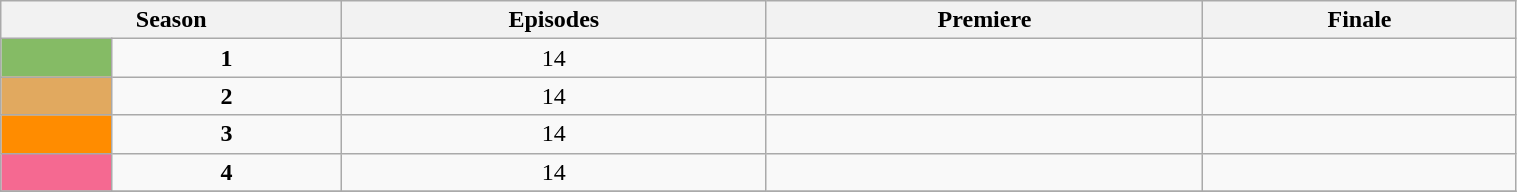<table class="wikitable" width=80%arc>
<tr>
<th colspan="2">Season</th>
<th>Episodes</th>
<th>Premiere</th>
<th>Finale</th>
</tr>
<tr>
<td bgcolor=#85BB65 height="5px"></td>
<td align="center"><strong>1</strong></td>
<td align="center">14</td>
<td align="center"></td>
<td align="center"></td>
</tr>
<tr>
<td bgcolor=#E1A95F height="5px"></td>
<td align="center"><strong>2</strong></td>
<td align="center">14</td>
<td align="center"></td>
<td align="center"></td>
</tr>
<tr>
<td bgcolor=#FF8C00 height="5px"></td>
<td align="center"><strong>3</strong></td>
<td align="center">14</td>
<td align="center"></td>
<td align="center"></td>
</tr>
<tr>
<td bgcolor=#F56991 height="5px"></td>
<td align="center"><strong>4</strong></td>
<td align="center">14</td>
<td align="center"></td>
<td align="center"></td>
</tr>
<tr>
</tr>
</table>
